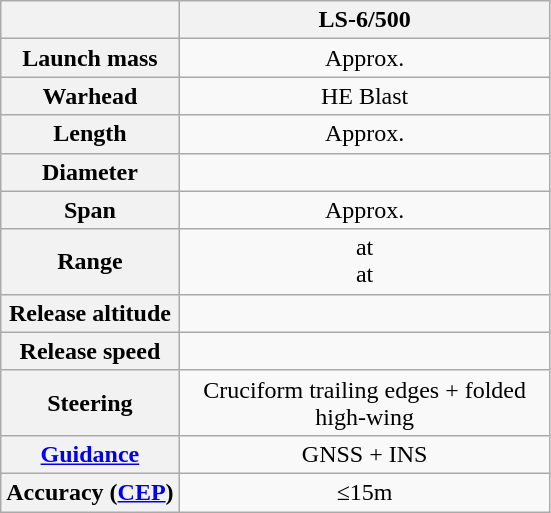<table class="wikitable" style=text-align:center;>
<tr>
<th></th>
<th style=width:240px;>LS-6/500</th>
</tr>
<tr>
<th>Launch mass</th>
<td>Approx. </td>
</tr>
<tr>
<th>Warhead</th>
<td> HE Blast</td>
</tr>
<tr>
<th>Length</th>
<td>Approx. </td>
</tr>
<tr>
<th>Diameter</th>
<td></td>
</tr>
<tr>
<th>Span</th>
<td>Approx. </td>
</tr>
<tr>
<th>Range</th>
<td> at <br> at </td>
</tr>
<tr>
<th>Release altitude</th>
<td></td>
</tr>
<tr>
<th>Release speed</th>
<td></td>
</tr>
<tr>
<th>Steering</th>
<td>Cruciform trailing edges + folded high-wing</td>
</tr>
<tr>
<th><a href='#'>Guidance</a></th>
<td>GNSS + INS</td>
</tr>
<tr>
<th>Accuracy (<a href='#'>CEP</a>)</th>
<td>≤15m</td>
</tr>
</table>
